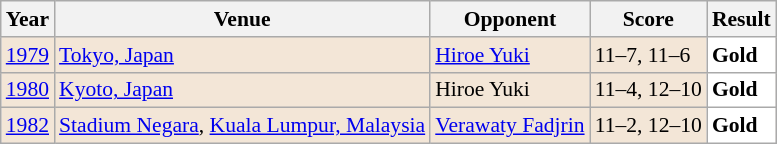<table class="sortable wikitable" style="font-size: 90%;">
<tr>
<th>Year</th>
<th>Venue</th>
<th>Opponent</th>
<th>Score</th>
<th>Result</th>
</tr>
<tr style="background:#F3E6D7">
<td align="center"><a href='#'>1979</a></td>
<td align="left"><a href='#'>Tokyo, Japan</a></td>
<td align="left"> <a href='#'>Hiroe Yuki</a></td>
<td align="left">11–7, 11–6</td>
<td style="text-align:left; background:white"> <strong>Gold</strong></td>
</tr>
<tr style="background:#F3E6D7">
<td align="center"><a href='#'>1980</a></td>
<td align="left"><a href='#'>Kyoto, Japan</a></td>
<td align="left"> Hiroe Yuki</td>
<td align="left">11–4, 12–10</td>
<td style="text-align:left; background:white"> <strong>Gold</strong></td>
</tr>
<tr style="background:#F3E6D7">
<td align="center"><a href='#'>1982</a></td>
<td align="left"><a href='#'>Stadium Negara</a>, <a href='#'>Kuala Lumpur, Malaysia</a></td>
<td align="left"> <a href='#'>Verawaty Fadjrin</a></td>
<td align="left">11–2, 12–10</td>
<td style="text-align:left; background:white"> <strong>Gold</strong></td>
</tr>
</table>
